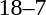<table style="text-align:center">
<tr>
<th width=200></th>
<th width=100></th>
<th width=200></th>
</tr>
<tr>
<td align=right><strong></strong></td>
<td>18–7</td>
<td align=left></td>
</tr>
</table>
